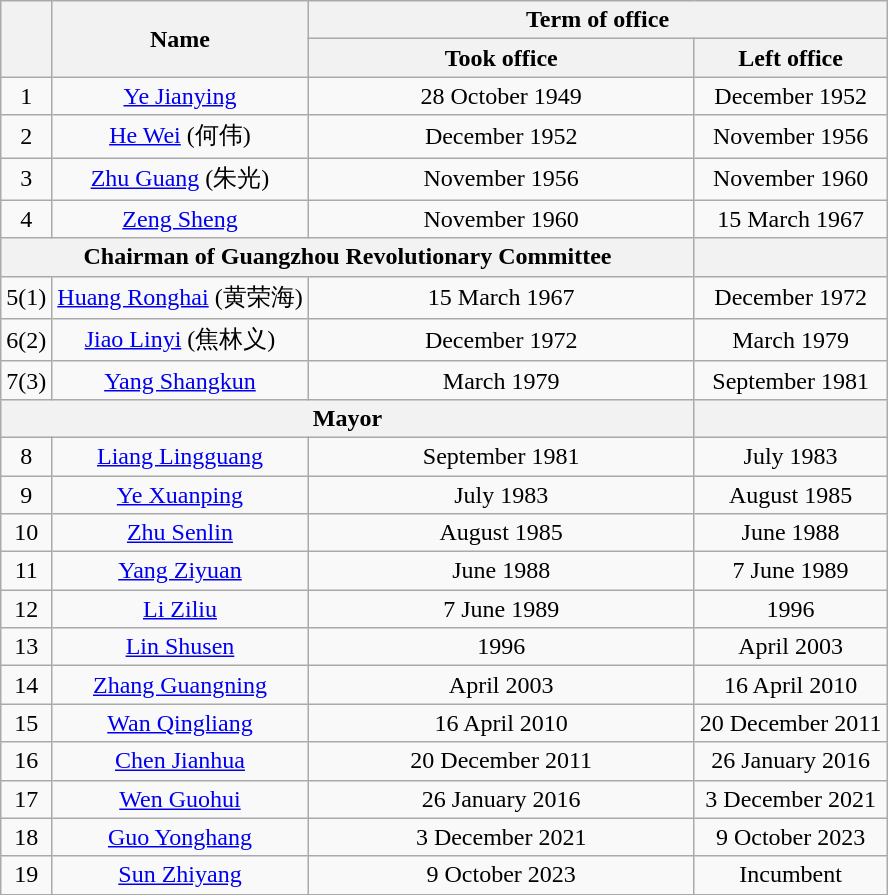<table class="wikitable" style="text-align:center">
<tr>
<th rowspan="2"></th>
<th rowspan="2">Name</th>
<th colspan="2">Term of office</th>
</tr>
<tr>
<th width="250">Took office</th>
<th>Left office</th>
</tr>
<tr>
<td>1</td>
<td><a href='#'>Ye Jianying</a></td>
<td>28 October 1949</td>
<td>December 1952</td>
</tr>
<tr>
<td>2</td>
<td><a href='#'>He Wei</a> (何伟)</td>
<td>December 1952</td>
<td>November 1956</td>
</tr>
<tr>
<td>3</td>
<td><a href='#'>Zhu Guang</a> (朱光)</td>
<td>November 1956</td>
<td>November 1960</td>
</tr>
<tr>
<td>4</td>
<td><a href='#'>Zeng Sheng</a></td>
<td>November 1960</td>
<td>15 March 1967</td>
</tr>
<tr>
<th colspan="3">Chairman of Guangzhou Revolutionary Committee</th>
<th></th>
</tr>
<tr>
<td>5(1)</td>
<td><a href='#'>Huang Ronghai</a> (黄荣海)</td>
<td>15 March 1967</td>
<td>December 1972</td>
</tr>
<tr>
<td>6(2)</td>
<td><a href='#'>Jiao Linyi</a> (焦林义)</td>
<td>December 1972</td>
<td>March 1979</td>
</tr>
<tr>
<td>7(3)</td>
<td><a href='#'>Yang Shangkun</a></td>
<td>March 1979</td>
<td>September 1981</td>
</tr>
<tr>
<th colspan="3">Mayor</th>
<th></th>
</tr>
<tr>
<td>8</td>
<td><a href='#'>Liang Lingguang</a></td>
<td>September 1981</td>
<td>July 1983</td>
</tr>
<tr>
<td>9</td>
<td><a href='#'>Ye Xuanping</a></td>
<td>July 1983</td>
<td>August 1985</td>
</tr>
<tr>
<td>10</td>
<td><a href='#'>Zhu Senlin</a></td>
<td>August 1985</td>
<td>June 1988</td>
</tr>
<tr>
<td>11</td>
<td><a href='#'>Yang Ziyuan</a></td>
<td>June 1988</td>
<td>7 June 1989</td>
</tr>
<tr>
<td>12</td>
<td><a href='#'>Li Ziliu</a></td>
<td>7 June 1989</td>
<td>1996</td>
</tr>
<tr>
<td>13</td>
<td><a href='#'>Lin Shusen</a></td>
<td>1996</td>
<td>April 2003</td>
</tr>
<tr>
<td>14</td>
<td><a href='#'>Zhang Guangning</a></td>
<td>April 2003</td>
<td>16 April 2010</td>
</tr>
<tr>
<td>15</td>
<td><a href='#'>Wan Qingliang</a></td>
<td>16 April 2010</td>
<td>20 December 2011</td>
</tr>
<tr>
<td>16</td>
<td><a href='#'>Chen Jianhua</a></td>
<td>20 December 2011</td>
<td>26 January 2016</td>
</tr>
<tr>
<td>17</td>
<td><a href='#'>Wen Guohui</a></td>
<td>26 January 2016</td>
<td>3 December 2021</td>
</tr>
<tr>
<td>18</td>
<td><a href='#'>Guo Yonghang</a></td>
<td>3 December 2021</td>
<td>9 October 2023</td>
</tr>
<tr>
<td>19</td>
<td><a href='#'>Sun Zhiyang</a></td>
<td>9 October 2023</td>
<td>Incumbent</td>
</tr>
<tr>
</tr>
</table>
